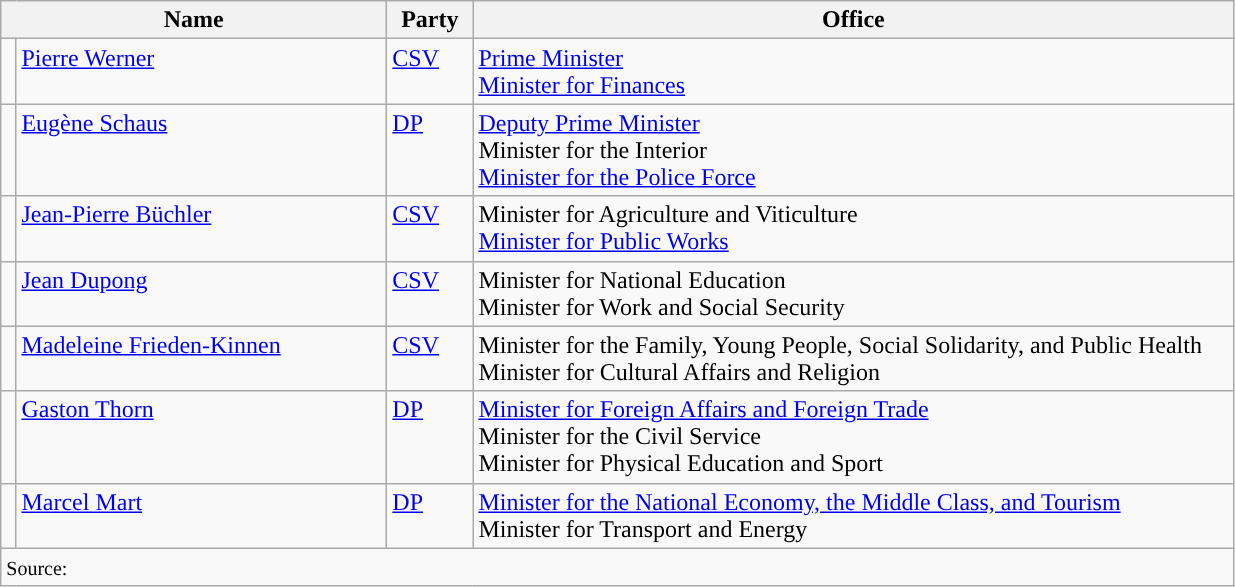<table class="wikitable">
<tr>
<th colspan=2 width=250px>Name</th>
<th width=50px>Party</th>
<th width=500px>Office</th>
</tr>
<tr>
<td style="background-color: "></td>
<td valign=top><a href='#'>Pierre Werner</a></td>
<td valign=top><a href='#'>CSV</a></td>
<td><a href='#'>Prime Minister</a> <br> <a href='#'>Minister for Finances</a></td>
</tr>
<tr>
<td style="background-color: "></td>
<td valign=top><a href='#'>Eugène Schaus</a></td>
<td valign=top><a href='#'>DP</a></td>
<td><a href='#'>Deputy Prime Minister</a> <br> Minister for the Interior <br> <a href='#'>Minister for the Police Force</a></td>
</tr>
<tr>
<td style="background-color: "></td>
<td valign=top><a href='#'>Jean-Pierre Büchler</a></td>
<td valign=top><a href='#'>CSV</a></td>
<td>Minister for Agriculture and Viticulture <br> <a href='#'>Minister for Public Works</a></td>
</tr>
<tr>
<td style="background-color: "></td>
<td valign=top><a href='#'>Jean Dupong</a></td>
<td valign=top><a href='#'>CSV</a></td>
<td>Minister for National Education <br> Minister for Work and Social Security</td>
</tr>
<tr>
<td style="background-color: "></td>
<td valign=top><a href='#'>Madeleine Frieden-Kinnen</a></td>
<td valign=top><a href='#'>CSV</a></td>
<td>Minister for the Family, Young People, Social Solidarity, and Public Health <br> Minister for Cultural Affairs and Religion</td>
</tr>
<tr>
<td style="background-color: "></td>
<td valign=top><a href='#'>Gaston Thorn</a></td>
<td valign=top><a href='#'>DP</a></td>
<td><a href='#'>Minister for Foreign Affairs and Foreign Trade</a> <br> Minister for the Civil Service <br> Minister for Physical Education and Sport</td>
</tr>
<tr>
<td style="background-color: "></td>
<td valign=top><a href='#'>Marcel Mart</a></td>
<td valign=top><a href='#'>DP</a></td>
<td><a href='#'>Minister for the National Economy, the Middle Class, and Tourism</a> <br> Minister for Transport and Energy</td>
</tr>
<tr>
<td colspan=4><small>Source: </small></td>
</tr>
</table>
